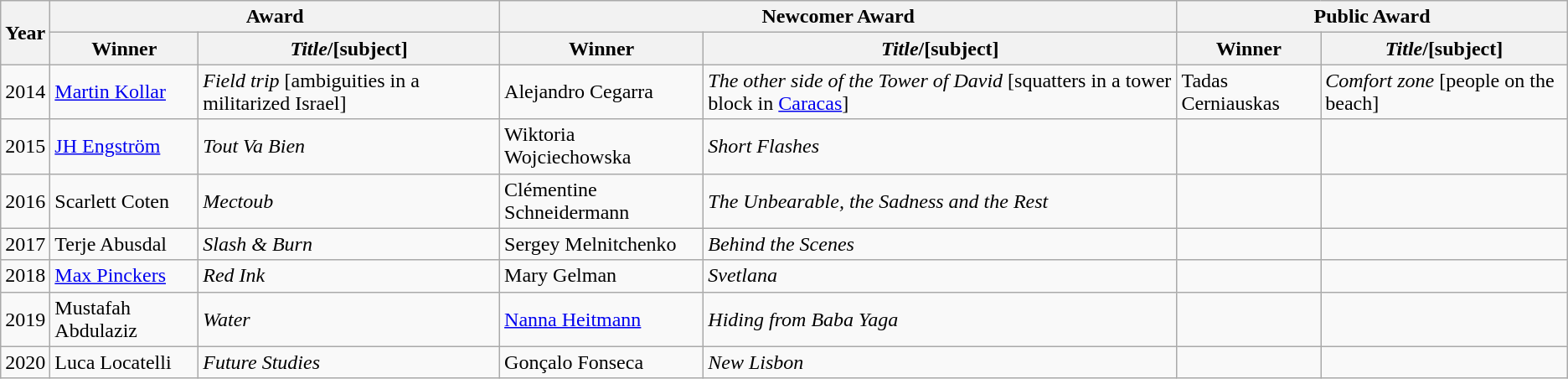<table class="wikitable">
<tr>
<th rowspan="2">Year</th>
<th colspan="2">Award</th>
<th colspan="2">Newcomer Award</th>
<th colspan="2">Public Award</th>
</tr>
<tr>
<th>Winner</th>
<th><em>Title</em>/[subject]</th>
<th>Winner</th>
<th><em>Title</em>/[subject]</th>
<th>Winner</th>
<th><em>Title</em>/[subject]</th>
</tr>
<tr>
<td>2014</td>
<td><a href='#'>Martin Kollar</a></td>
<td><em>Field trip</em> [ambiguities in a militarized Israel]</td>
<td>Alejandro Cegarra</td>
<td><em>The other side of the Tower of David</em> [squatters in a tower block in <a href='#'>Caracas</a>]</td>
<td>Tadas Cerniauskas</td>
<td><em>Comfort zone</em> [people on the beach]</td>
</tr>
<tr>
<td>2015</td>
<td><a href='#'>JH Engström</a></td>
<td><em>Tout Va Bien</em></td>
<td>Wiktoria Wojciechowska</td>
<td><em>Short Flashes</em></td>
<td></td>
<td></td>
</tr>
<tr>
<td>2016</td>
<td>Scarlett Coten</td>
<td><em>Mectoub</em></td>
<td>Clémentine Schneidermann</td>
<td><em>The Unbearable, the Sadness and the Rest</em></td>
<td></td>
<td></td>
</tr>
<tr>
<td>2017</td>
<td>Terje Abusdal</td>
<td><em>Slash & Burn</em></td>
<td>Sergey Melnitchenko</td>
<td><em>Behind the Scenes</em></td>
<td></td>
<td></td>
</tr>
<tr>
<td>2018</td>
<td><a href='#'>Max Pinckers</a></td>
<td><em>Red Ink</em></td>
<td>Mary Gelman</td>
<td><em>Svetlana</em></td>
<td></td>
<td></td>
</tr>
<tr>
<td>2019</td>
<td>Mustafah Abdulaziz</td>
<td><em>Water</em></td>
<td><a href='#'>Nanna Heitmann</a></td>
<td><em>Hiding from Baba Yaga</em></td>
<td></td>
</tr>
<tr>
<td>2020</td>
<td>Luca Locatelli</td>
<td><em>Future Studies</em></td>
<td>Gonçalo Fonseca</td>
<td><em>New Lisbon</em></td>
<td></td>
<td></td>
</tr>
</table>
